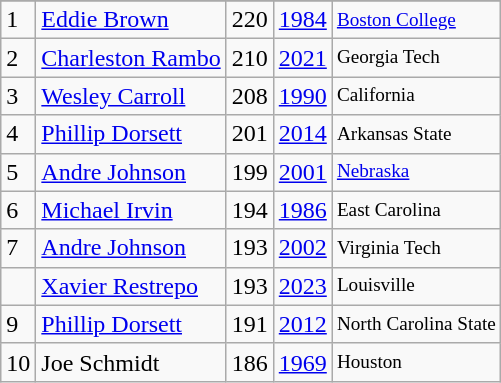<table class="wikitable">
<tr>
</tr>
<tr>
<td>1</td>
<td><a href='#'>Eddie Brown</a></td>
<td>220</td>
<td><a href='#'>1984</a></td>
<td style="font-size:80%;"><a href='#'>Boston College</a></td>
</tr>
<tr>
<td>2</td>
<td><a href='#'>Charleston Rambo</a></td>
<td>210</td>
<td><a href='#'>2021</a></td>
<td style="font-size:80%;">Georgia Tech</td>
</tr>
<tr>
<td>3</td>
<td><a href='#'>Wesley Carroll</a></td>
<td>208</td>
<td><a href='#'>1990</a></td>
<td style="font-size:80%;">California</td>
</tr>
<tr>
<td>4</td>
<td><a href='#'>Phillip Dorsett</a></td>
<td>201</td>
<td><a href='#'>2014</a></td>
<td style="font-size:80%;">Arkansas State</td>
</tr>
<tr>
<td>5</td>
<td><a href='#'>Andre Johnson</a></td>
<td>199</td>
<td><a href='#'>2001</a></td>
<td style="font-size:80%;"><a href='#'>Nebraska</a></td>
</tr>
<tr>
<td>6</td>
<td><a href='#'>Michael Irvin</a></td>
<td>194</td>
<td><a href='#'>1986</a></td>
<td style="font-size:80%;">East Carolina</td>
</tr>
<tr>
<td>7</td>
<td><a href='#'>Andre Johnson</a></td>
<td>193</td>
<td><a href='#'>2002</a></td>
<td style="font-size:80%;">Virginia Tech</td>
</tr>
<tr>
<td></td>
<td><a href='#'>Xavier Restrepo</a></td>
<td>193</td>
<td><a href='#'>2023</a></td>
<td style="font-size:80%;">Louisville</td>
</tr>
<tr>
<td>9</td>
<td><a href='#'>Phillip Dorsett</a></td>
<td>191</td>
<td><a href='#'>2012</a></td>
<td style="font-size:80%;">North Carolina State</td>
</tr>
<tr>
<td>10</td>
<td>Joe Schmidt</td>
<td>186</td>
<td><a href='#'>1969</a></td>
<td style="font-size:80%;">Houston</td>
</tr>
</table>
